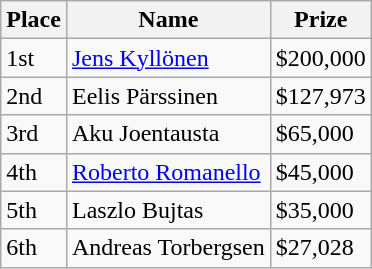<table class="wikitable">
<tr>
<th>Place</th>
<th>Name</th>
<th>Prize</th>
</tr>
<tr>
<td>1st</td>
<td> <a href='#'>Jens Kyllönen</a></td>
<td>$200,000</td>
</tr>
<tr>
<td>2nd</td>
<td> Eelis Pärssinen</td>
<td>$127,973</td>
</tr>
<tr>
<td>3rd</td>
<td> Aku Joentausta</td>
<td>$65,000</td>
</tr>
<tr>
<td>4th</td>
<td> <a href='#'>Roberto Romanello</a></td>
<td>$45,000</td>
</tr>
<tr>
<td>5th</td>
<td> Laszlo Bujtas</td>
<td>$35,000</td>
</tr>
<tr>
<td>6th</td>
<td> Andreas Torbergsen</td>
<td>$27,028</td>
</tr>
</table>
